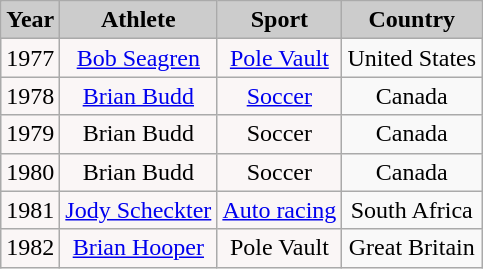<table class="wikitable" style="float:left;">
<tr>
<th style="background:#ccc; text-align:Center;">Year</th>
<th style="background:#ccc; text-align:Center;">Athlete</th>
<th style="background:#ccc; text-align:Center;">Sport</th>
<th style="background:#ccc; text-align:Center;">Country</th>
</tr>
<tr>
<td style="text-align:center; background:#faf6f6;">1977</td>
<td style="text-align:center; background:#faf6f6;"><a href='#'>Bob Seagren</a></td>
<td style="text-align:center; background:#faf6f6;"><a href='#'>Pole Vault</a></td>
<td style="text-align:center;">United States </td>
</tr>
<tr>
<td style="text-align:center; background:#faf6f6;">1978</td>
<td style="text-align:center; background:#faf6f6;"><a href='#'>Brian Budd</a></td>
<td style="text-align:center; background:#faf6f6;"><a href='#'>Soccer</a></td>
<td style="text-align:center;">Canada </td>
</tr>
<tr>
<td style="text-align:center; background:#faf6f6;">1979</td>
<td style="text-align:center; background:#faf6f6;">Brian Budd</td>
<td style="text-align:center; background:#faf6f6;">Soccer</td>
<td style="text-align:center;">Canada </td>
</tr>
<tr>
<td style="text-align:center; background:#faf6f6;">1980</td>
<td style="text-align:center; background:#faf6f6;">Brian Budd</td>
<td style="text-align:center; background:#faf6f6;">Soccer</td>
<td style="text-align:center;">Canada </td>
</tr>
<tr>
<td style="text-align:center; background:#faf6f6;">1981</td>
<td style="text-align:center; background:#faf6f6;"><a href='#'>Jody Scheckter</a></td>
<td style="text-align:center; background:#faf6f6;"><a href='#'>Auto racing</a></td>
<td style="text-align:center;">South Africa </td>
</tr>
<tr>
<td style="text-align:center; background:#faf6f6;">1982</td>
<td style="text-align:center; background:#faf6f6;"><a href='#'>Brian Hooper</a></td>
<td style="text-align:center; background:#faf6f6;">Pole Vault</td>
<td style="text-align:center;">Great Britain </td>
</tr>
</table>
